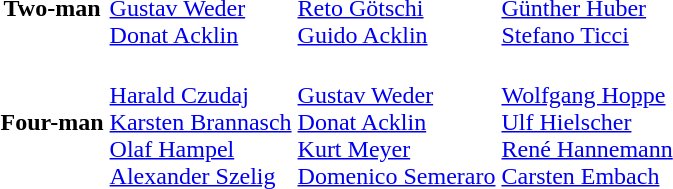<table>
<tr>
<th scope="row">Two-man <br></th>
<td> <br> <a href='#'>Gustav Weder</a><br>  <a href='#'>Donat Acklin</a></td>
<td> <br> <a href='#'>Reto Götschi</a><br>  <a href='#'>Guido Acklin</a></td>
<td> <br> <a href='#'>Günther Huber</a><br>  <a href='#'>Stefano Ticci</a></td>
</tr>
<tr>
<th scope="row">Four-man <br></th>
<td> <br> <a href='#'>Harald Czudaj</a><br>  <a href='#'>Karsten Brannasch</a><br>  <a href='#'>Olaf Hampel</a><br>  <a href='#'>Alexander Szelig</a></td>
<td> <br> <a href='#'>Gustav Weder</a><br>  <a href='#'>Donat Acklin</a><br>  <a href='#'>Kurt Meyer</a><br>  <a href='#'>Domenico Semeraro</a></td>
<td> <br> <a href='#'>Wolfgang Hoppe</a><br>  <a href='#'>Ulf Hielscher</a><br>  <a href='#'>René Hannemann</a><br>  <a href='#'>Carsten Embach</a></td>
</tr>
<tr>
</tr>
</table>
